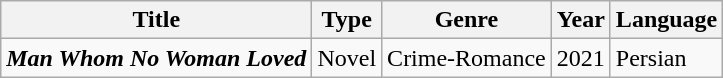<table class="wikitable">
<tr>
<th>Title</th>
<th>Type</th>
<th>Genre</th>
<th>Year</th>
<th>Language</th>
</tr>
<tr>
<td><strong><em>Man Whom No Woman Loved</em></strong></td>
<td>Novel</td>
<td>Crime-Romance</td>
<td>2021</td>
<td>Persian</td>
</tr>
</table>
